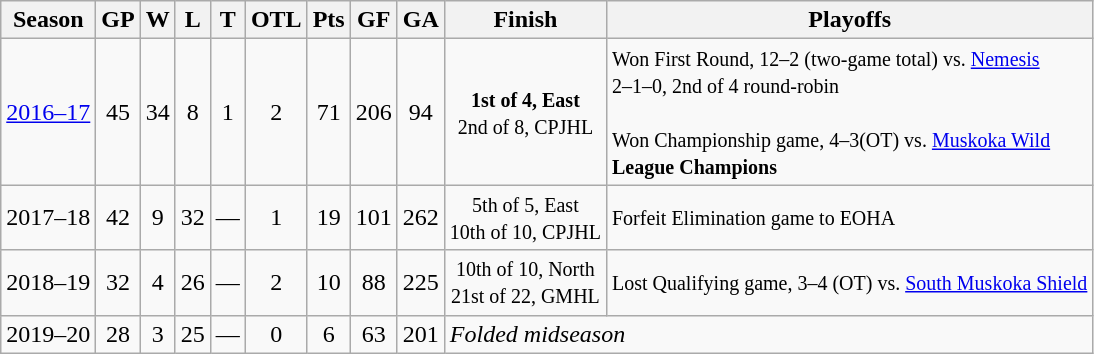<table class="wikitable" style="text-align:center">
<tr>
<th>Season</th>
<th>GP</th>
<th>W</th>
<th>L</th>
<th>T</th>
<th>OTL</th>
<th>Pts</th>
<th>GF</th>
<th>GA</th>
<th>Finish</th>
<th>Playoffs</th>
</tr>
<tr>
<td><a href='#'>2016–17</a></td>
<td>45</td>
<td>34</td>
<td>8</td>
<td>1</td>
<td>2</td>
<td>71</td>
<td>206</td>
<td>94</td>
<td><small><strong>1st of 4, East</strong><br>2nd of 8, CPJHL</small></td>
<td align=left><small>Won First Round, 12–2 (two-game total) vs. <a href='#'>Nemesis</a><br>2–1–0, 2nd of 4 round-robin<br><br>Won Championship game, 4–3(OT) vs. <a href='#'>Muskoka Wild</a><br><strong>League Champions</strong></small></td>
</tr>
<tr>
<td>2017–18</td>
<td>42</td>
<td>9</td>
<td>32</td>
<td>—</td>
<td>1</td>
<td>19</td>
<td>101</td>
<td>262</td>
<td><small>5th of 5, East<br>10th of 10, CPJHL</small></td>
<td align=left><small>Forfeit Elimination game to EOHA</small></td>
</tr>
<tr>
<td>2018–19</td>
<td>32</td>
<td>4</td>
<td>26</td>
<td>—</td>
<td>2</td>
<td>10</td>
<td>88</td>
<td>225</td>
<td><small>10th of 10, North<br>21st of 22, GMHL</small></td>
<td align=left><small>Lost Qualifying game, 3–4 (OT) vs. <a href='#'>South Muskoka Shield</a></small></td>
</tr>
<tr>
<td>2019–20</td>
<td>28</td>
<td>3</td>
<td>25</td>
<td>—</td>
<td>0</td>
<td>6</td>
<td>63</td>
<td>201</td>
<td colspan=2; align=left><em>Folded midseason</em></td>
</tr>
</table>
